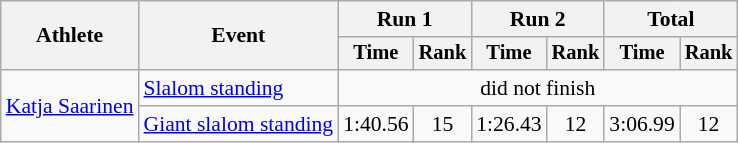<table class="wikitable" style="font-size:90%">
<tr>
<th rowspan=2>Athlete</th>
<th rowspan=2>Event</th>
<th colspan=2>Run 1</th>
<th colspan=2>Run 2</th>
<th colspan=2>Total</th>
</tr>
<tr style="font-size:95%">
<th>Time</th>
<th>Rank</th>
<th>Time</th>
<th>Rank</th>
<th>Time</th>
<th>Rank</th>
</tr>
<tr align=center>
<td rowspan=2 align=left><a href='#'>Katja Saarinen</a></td>
<td align=left><a href='#'>Slalom standing</a></td>
<td colspan=6>did not finish</td>
</tr>
<tr align=center>
<td align=left><a href='#'>Giant slalom standing</a></td>
<td>1:40.56</td>
<td>15</td>
<td>1:26.43</td>
<td>12</td>
<td>3:06.99</td>
<td>12</td>
</tr>
</table>
